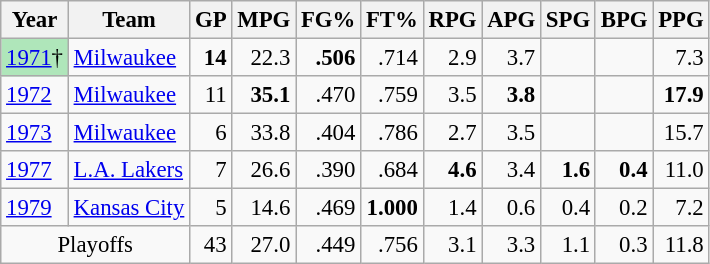<table class="wikitable sortable" style="font-size:95%; text-align:right;">
<tr>
<th>Year</th>
<th>Team</th>
<th>GP</th>
<th>MPG</th>
<th>FG%</th>
<th>FT%</th>
<th>RPG</th>
<th>APG</th>
<th>SPG</th>
<th>BPG</th>
<th>PPG</th>
</tr>
<tr>
<td style="text-align:left;background:#afe6ba;"><a href='#'>1971</a>†</td>
<td style="text-align:left;"><a href='#'>Milwaukee</a></td>
<td><strong>14</strong></td>
<td>22.3</td>
<td><strong>.506</strong></td>
<td>.714</td>
<td>2.9</td>
<td>3.7</td>
<td></td>
<td></td>
<td>7.3</td>
</tr>
<tr>
<td style="text-align:left;"><a href='#'>1972</a></td>
<td style="text-align:left;"><a href='#'>Milwaukee</a></td>
<td>11</td>
<td><strong>35.1</strong></td>
<td>.470</td>
<td>.759</td>
<td>3.5</td>
<td><strong>3.8</strong></td>
<td></td>
<td></td>
<td><strong>17.9</strong></td>
</tr>
<tr>
<td style="text-align:left;"><a href='#'>1973</a></td>
<td style="text-align:left;"><a href='#'>Milwaukee</a></td>
<td>6</td>
<td>33.8</td>
<td>.404</td>
<td>.786</td>
<td>2.7</td>
<td>3.5</td>
<td></td>
<td></td>
<td>15.7</td>
</tr>
<tr>
<td style="text-align:left;"><a href='#'>1977</a></td>
<td style="text-align:left;"><a href='#'>L.A. Lakers</a></td>
<td>7</td>
<td>26.6</td>
<td>.390</td>
<td>.684</td>
<td><strong>4.6</strong></td>
<td>3.4</td>
<td><strong>1.6</strong></td>
<td><strong>0.4</strong></td>
<td>11.0</td>
</tr>
<tr>
<td style="text-align:left;"><a href='#'>1979</a></td>
<td style="text-align:left;"><a href='#'>Kansas City</a></td>
<td>5</td>
<td>14.6</td>
<td>.469</td>
<td><strong>1.000</strong></td>
<td>1.4</td>
<td>0.6</td>
<td>0.4</td>
<td>0.2</td>
<td>7.2</td>
</tr>
<tr class="sortbottom">
<td style="text-align:center;" colspan=2>Playoffs</td>
<td>43</td>
<td>27.0</td>
<td>.449</td>
<td>.756</td>
<td>3.1</td>
<td>3.3</td>
<td>1.1</td>
<td>0.3</td>
<td>11.8</td>
</tr>
</table>
